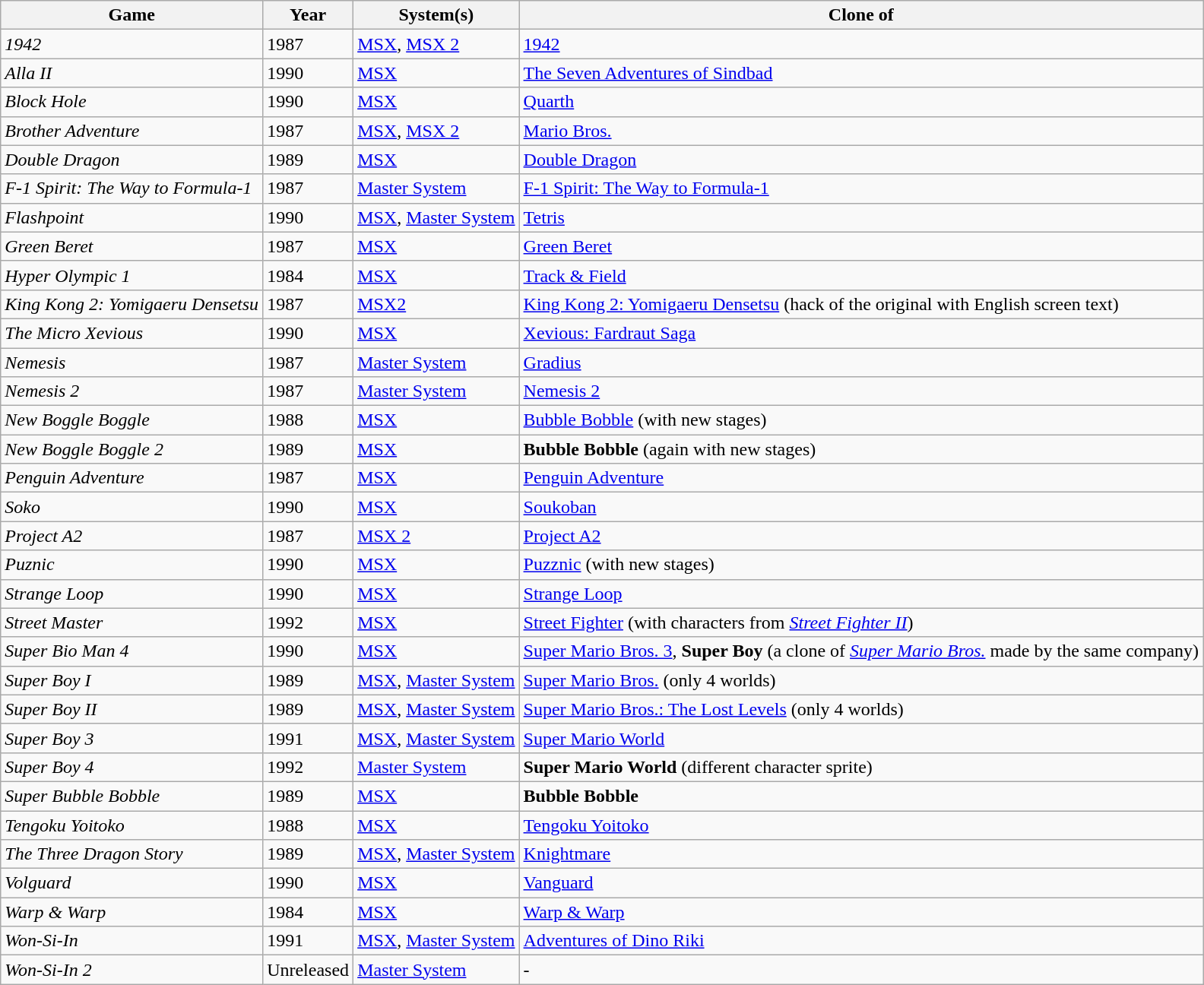<table class="wikitable">
<tr>
<th>Game</th>
<th>Year</th>
<th>System(s)</th>
<th>Clone of</th>
</tr>
<tr>
<td><em>1942</em></td>
<td>1987</td>
<td><a href='#'>MSX</a>, <a href='#'>MSX 2</a></td>
<td><a href='#'>1942</a></td>
</tr>
<tr>
<td><em>Alla II</em></td>
<td>1990</td>
<td><a href='#'>MSX</a></td>
<td><a href='#'>The Seven Adventures of Sindbad</a></td>
</tr>
<tr>
<td><em>Block Hole</em></td>
<td>1990</td>
<td><a href='#'>MSX</a></td>
<td><a href='#'>Quarth</a></td>
</tr>
<tr>
<td><em>Brother Adventure</em></td>
<td>1987</td>
<td><a href='#'>MSX</a>, <a href='#'>MSX 2</a></td>
<td><a href='#'>Mario Bros.</a></td>
</tr>
<tr>
<td><em>Double Dragon</em></td>
<td>1989</td>
<td><a href='#'>MSX</a></td>
<td><a href='#'>Double Dragon</a></td>
</tr>
<tr>
<td><em>F-1 Spirit: The Way to Formula-1</em></td>
<td>1987</td>
<td><a href='#'>Master System</a></td>
<td><a href='#'>F-1 Spirit: The Way to Formula-1</a></td>
</tr>
<tr>
<td><em>Flashpoint</em></td>
<td>1990</td>
<td><a href='#'>MSX</a>, <a href='#'>Master System</a></td>
<td><a href='#'>Tetris</a></td>
</tr>
<tr>
<td><em>Green Beret</em></td>
<td>1987</td>
<td><a href='#'>MSX</a></td>
<td><a href='#'>Green Beret</a></td>
</tr>
<tr>
<td><em>Hyper Olympic 1</em></td>
<td>1984</td>
<td><a href='#'>MSX</a></td>
<td><a href='#'>Track & Field</a></td>
</tr>
<tr>
<td><em>King Kong 2: Yomigaeru Densetsu</em></td>
<td>1987</td>
<td><a href='#'>MSX2</a></td>
<td><a href='#'>King Kong 2: Yomigaeru Densetsu</a> (hack of the original with English screen text)</td>
</tr>
<tr>
<td><em>The Micro Xevious</em></td>
<td>1990</td>
<td><a href='#'>MSX</a></td>
<td><a href='#'>Xevious: Fardraut Saga</a></td>
</tr>
<tr>
<td><em>Nemesis</em></td>
<td>1987</td>
<td><a href='#'>Master System</a></td>
<td><a href='#'>Gradius</a></td>
</tr>
<tr>
<td><em>Nemesis 2</em></td>
<td>1987</td>
<td><a href='#'>Master System</a></td>
<td><a href='#'>Nemesis 2</a></td>
</tr>
<tr>
<td><em>New Boggle Boggle</em></td>
<td>1988</td>
<td><a href='#'>MSX</a></td>
<td><a href='#'>Bubble Bobble</a> (with new stages)</td>
</tr>
<tr>
<td><em>New Boggle Boggle 2</em></td>
<td>1989</td>
<td><a href='#'>MSX</a></td>
<td><strong>Bubble Bobble</strong> (again with new stages)</td>
</tr>
<tr>
<td><em>Penguin Adventure</em></td>
<td>1987</td>
<td><a href='#'>MSX</a></td>
<td><a href='#'>Penguin Adventure</a></td>
</tr>
<tr>
<td><em>Soko</em></td>
<td>1990</td>
<td><a href='#'>MSX</a></td>
<td><a href='#'>Soukoban</a></td>
</tr>
<tr>
<td><em>Project A2</em></td>
<td>1987</td>
<td><a href='#'>MSX 2</a></td>
<td><a href='#'>Project A2</a></td>
</tr>
<tr>
<td><em>Puznic</em></td>
<td>1990</td>
<td><a href='#'>MSX</a></td>
<td><a href='#'>Puzznic</a> (with new stages)</td>
</tr>
<tr>
<td><em>Strange Loop</em></td>
<td>1990</td>
<td><a href='#'>MSX</a></td>
<td><a href='#'>Strange Loop</a></td>
</tr>
<tr>
<td><em>Street Master</em></td>
<td>1992</td>
<td><a href='#'>MSX</a></td>
<td><a href='#'>Street Fighter</a> (with characters from <em><a href='#'>Street Fighter II</a></em>)</td>
</tr>
<tr>
<td><em>Super Bio Man 4</em></td>
<td>1990</td>
<td><a href='#'>MSX</a></td>
<td><a href='#'>Super Mario Bros. 3</a>, <strong>Super Boy</strong> (a clone of <em><a href='#'>Super Mario Bros.</a></em> made by the same company)</td>
</tr>
<tr>
<td><em>Super Boy I</em></td>
<td>1989</td>
<td><a href='#'>MSX</a>, <a href='#'>Master System</a></td>
<td><a href='#'>Super Mario Bros.</a> (only 4 worlds)</td>
</tr>
<tr>
<td><em>Super Boy II</em></td>
<td>1989</td>
<td><a href='#'>MSX</a>, <a href='#'>Master System</a></td>
<td><a href='#'>Super Mario Bros.: The Lost Levels</a> (only 4 worlds)</td>
</tr>
<tr>
<td><em>Super Boy 3</em></td>
<td>1991</td>
<td><a href='#'>MSX</a>, <a href='#'>Master System</a></td>
<td><a href='#'>Super Mario World</a></td>
</tr>
<tr>
<td><em>Super Boy 4</em></td>
<td>1992</td>
<td><a href='#'>Master System</a></td>
<td><strong>Super Mario World</strong> (different character sprite)</td>
</tr>
<tr>
<td><em>Super Bubble Bobble</em></td>
<td>1989</td>
<td><a href='#'>MSX</a></td>
<td><strong>Bubble Bobble</strong></td>
</tr>
<tr>
<td><em>Tengoku Yoitoko</em></td>
<td>1988</td>
<td><a href='#'>MSX</a></td>
<td><a href='#'>Tengoku Yoitoko</a></td>
</tr>
<tr>
<td><em>The Three Dragon Story</em></td>
<td>1989</td>
<td><a href='#'>MSX</a>, <a href='#'>Master System</a></td>
<td><a href='#'>Knightmare</a></td>
</tr>
<tr>
<td><em>Volguard</em></td>
<td>1990</td>
<td><a href='#'>MSX</a></td>
<td><a href='#'>Vanguard</a></td>
</tr>
<tr>
<td><em>Warp & Warp</em></td>
<td>1984</td>
<td><a href='#'>MSX</a></td>
<td><a href='#'>Warp & Warp</a></td>
</tr>
<tr>
<td><em>Won-Si-In</em></td>
<td>1991</td>
<td><a href='#'>MSX</a>, <a href='#'>Master System</a></td>
<td><a href='#'>Adventures of Dino Riki</a></td>
</tr>
<tr>
<td><em>Won-Si-In 2</em></td>
<td>Unreleased</td>
<td><a href='#'>Master System</a></td>
<td>-</td>
</tr>
</table>
